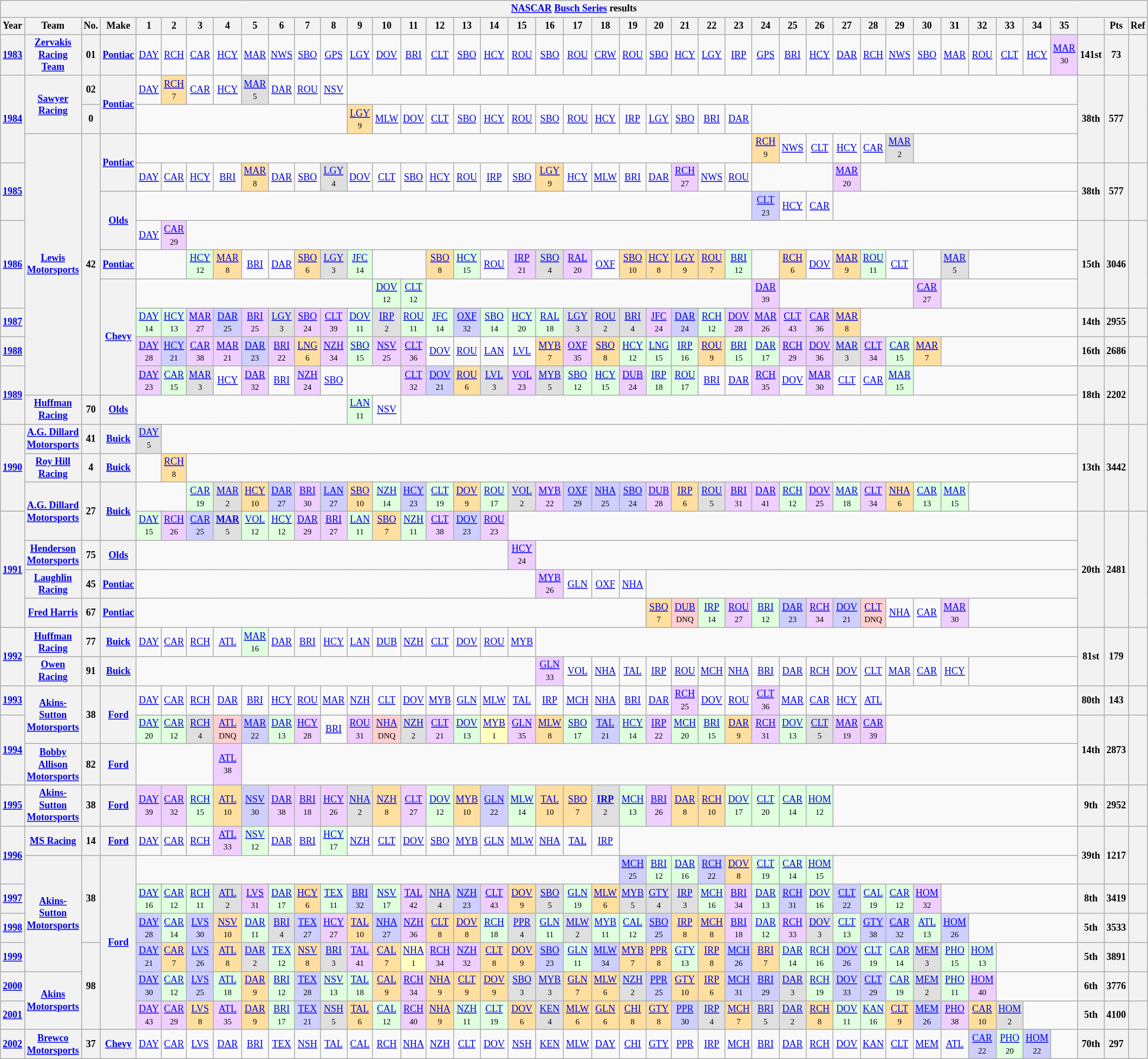<table class="wikitable" style="text-align:center; font-size:75%">
<tr>
<th colspan=42><a href='#'>NASCAR</a> <a href='#'>Busch Series</a> results</th>
</tr>
<tr>
<th>Year</th>
<th>Team</th>
<th>No.</th>
<th>Make</th>
<th>1</th>
<th>2</th>
<th>3</th>
<th>4</th>
<th>5</th>
<th>6</th>
<th>7</th>
<th>8</th>
<th>9</th>
<th>10</th>
<th>11</th>
<th>12</th>
<th>13</th>
<th>14</th>
<th>15</th>
<th>16</th>
<th>17</th>
<th>18</th>
<th>19</th>
<th>20</th>
<th>21</th>
<th>22</th>
<th>23</th>
<th>24</th>
<th>25</th>
<th>26</th>
<th>27</th>
<th>28</th>
<th>29</th>
<th>30</th>
<th>31</th>
<th>32</th>
<th>33</th>
<th>34</th>
<th>35</th>
<th></th>
<th>Pts</th>
<th>Ref</th>
</tr>
<tr>
<th><a href='#'>1983</a></th>
<th><a href='#'>Zervakis Racing Team</a></th>
<th>01</th>
<th><a href='#'>Pontiac</a></th>
<td><a href='#'>DAY</a></td>
<td><a href='#'>RCH</a></td>
<td><a href='#'>CAR</a></td>
<td><a href='#'>HCY</a></td>
<td><a href='#'>MAR</a></td>
<td><a href='#'>NWS</a></td>
<td><a href='#'>SBO</a></td>
<td><a href='#'>GPS</a></td>
<td><a href='#'>LGY</a></td>
<td><a href='#'>DOV</a></td>
<td><a href='#'>BRI</a></td>
<td><a href='#'>CLT</a></td>
<td><a href='#'>SBO</a></td>
<td><a href='#'>HCY</a></td>
<td><a href='#'>ROU</a></td>
<td><a href='#'>SBO</a></td>
<td><a href='#'>ROU</a></td>
<td><a href='#'>CRW</a></td>
<td><a href='#'>ROU</a></td>
<td><a href='#'>SBO</a></td>
<td><a href='#'>HCY</a></td>
<td><a href='#'>LGY</a></td>
<td><a href='#'>IRP</a></td>
<td><a href='#'>GPS</a></td>
<td><a href='#'>BRI</a></td>
<td><a href='#'>HCY</a></td>
<td><a href='#'>DAR</a></td>
<td><a href='#'>RCH</a></td>
<td><a href='#'>NWS</a></td>
<td><a href='#'>SBO</a></td>
<td><a href='#'>MAR</a></td>
<td><a href='#'>ROU</a></td>
<td><a href='#'>CLT</a></td>
<td><a href='#'>HCY</a></td>
<td style="background:#EFCFFF;"><a href='#'>MAR</a><br><small>30</small></td>
<th>141st</th>
<th>73</th>
<th></th>
</tr>
<tr>
<th rowspan=3><a href='#'>1984</a></th>
<th rowspan=2><a href='#'>Sawyer Racing</a></th>
<th>02</th>
<th rowspan=2><a href='#'>Pontiac</a></th>
<td><a href='#'>DAY</a></td>
<td style="background:#FFDF9F;"><a href='#'>RCH</a><br><small>7</small></td>
<td><a href='#'>CAR</a></td>
<td><a href='#'>HCY</a></td>
<td style="background:#DFDFDF;"><a href='#'>MAR</a><br><small>5</small></td>
<td><a href='#'>DAR</a></td>
<td><a href='#'>ROU</a></td>
<td><a href='#'>NSV</a></td>
<td colspan=27></td>
<th rowspan=3>38th</th>
<th rowspan=3>577</th>
<th rowspan=3></th>
</tr>
<tr>
<th>0</th>
<td colspan=8></td>
<td style="background:#FFDF9F;"><a href='#'>LGY</a><br><small>9</small></td>
<td><a href='#'>MLW</a></td>
<td><a href='#'>DOV</a></td>
<td><a href='#'>CLT</a></td>
<td><a href='#'>SBO</a></td>
<td><a href='#'>HCY</a></td>
<td><a href='#'>ROU</a></td>
<td><a href='#'>SBO</a></td>
<td><a href='#'>ROU</a></td>
<td><a href='#'>HCY</a></td>
<td><a href='#'>IRP</a></td>
<td><a href='#'>LGY</a></td>
<td><a href='#'>SBO</a></td>
<td><a href='#'>BRI</a></td>
<td><a href='#'>DAR</a></td>
<td colspan=12></td>
</tr>
<tr>
<th rowspan=9><a href='#'>Lewis Motorsports</a></th>
<th rowspan=9>42</th>
<th rowspan=2><a href='#'>Pontiac</a></th>
<td colspan=23></td>
<td style="background:#FFDF9F;"><a href='#'>RCH</a><br><small>9</small></td>
<td><a href='#'>NWS</a></td>
<td><a href='#'>CLT</a></td>
<td><a href='#'>HCY</a></td>
<td><a href='#'>CAR</a></td>
<td style="background:#DFDFDF;"><a href='#'>MAR</a><br><small>2</small></td>
<td colspan=6></td>
</tr>
<tr>
<th rowspan=2><a href='#'>1985</a></th>
<td><a href='#'>DAY</a></td>
<td><a href='#'>CAR</a></td>
<td><a href='#'>HCY</a></td>
<td><a href='#'>BRI</a></td>
<td style="background:#FFDF9F;"><a href='#'>MAR</a><br><small>8</small></td>
<td><a href='#'>DAR</a></td>
<td><a href='#'>SBO</a></td>
<td style="background:#DFDFDF;"><a href='#'>LGY</a><br><small>4</small></td>
<td><a href='#'>DOV</a></td>
<td><a href='#'>CLT</a></td>
<td><a href='#'>SBO</a></td>
<td><a href='#'>HCY</a></td>
<td><a href='#'>ROU</a></td>
<td><a href='#'>IRP</a></td>
<td><a href='#'>SBO</a></td>
<td style="background:#FFDF9F;"><a href='#'>LGY</a><br><small>9</small></td>
<td><a href='#'>HCY</a></td>
<td><a href='#'>MLW</a></td>
<td><a href='#'>BRI</a></td>
<td><a href='#'>DAR</a></td>
<td style="background:#EFCFFF;"><a href='#'>RCH</a><br><small>27</small></td>
<td><a href='#'>NWS</a></td>
<td><a href='#'>ROU</a></td>
<td colspan=3></td>
<td style="background:#EFCFFF;"><a href='#'>MAR</a><br><small>20</small></td>
<td colspan=8></td>
<th rowspan=2>38th</th>
<th rowspan=2>577</th>
<th rowspan=2></th>
</tr>
<tr>
<th rowspan=2><a href='#'>Olds</a></th>
<td colspan=23></td>
<td style="background:#CFCFFF;"><a href='#'>CLT</a><br><small>23</small></td>
<td><a href='#'>HCY</a></td>
<td><a href='#'>CAR</a></td>
<td colspan=9></td>
</tr>
<tr>
<th rowspan=3><a href='#'>1986</a></th>
<td><a href='#'>DAY</a></td>
<td style="background:#EFCFFF;"><a href='#'>CAR</a><br><small>29</small></td>
<td colspan=33></td>
<th rowspan=3>15th</th>
<th rowspan=3>3046</th>
<th rowspan=3></th>
</tr>
<tr>
<th><a href='#'>Pontiac</a></th>
<td colspan=2></td>
<td style="background:#DFFFDF;"><a href='#'>HCY</a><br><small>12</small></td>
<td style="background:#FFDF9F;"><a href='#'>MAR</a><br><small>8</small></td>
<td><a href='#'>BRI</a></td>
<td><a href='#'>DAR</a></td>
<td style="background:#FFDF9F;"><a href='#'>SBO</a><br><small>6</small></td>
<td style="background:#DFDFDF;"><a href='#'>LGY</a><br><small>3</small></td>
<td style="background:#DFFFDF;"><a href='#'>JFC</a><br><small>14</small></td>
<td colspan=2></td>
<td style="background:#FFDF9F;"><a href='#'>SBO</a><br><small>8</small></td>
<td style="background:#DFFFDF;"><a href='#'>HCY</a><br><small>15</small></td>
<td><a href='#'>ROU</a></td>
<td style="background:#EFCFFF;"><a href='#'>IRP</a><br><small>21</small></td>
<td style="background:#DFDFDF;"><a href='#'>SBO</a><br><small>4</small></td>
<td style="background:#EFCFFF;"><a href='#'>RAL</a><br><small>20</small></td>
<td><a href='#'>OXF</a></td>
<td style="background:#FFDF9F;"><a href='#'>SBO</a><br><small>10</small></td>
<td style="background:#FFDF9F;"><a href='#'>HCY</a><br><small>8</small></td>
<td style="background:#FFDF9F;"><a href='#'>LGY</a><br><small>9</small></td>
<td style="background:#FFDF9F;"><a href='#'>ROU</a><br><small>7</small></td>
<td style="background:#DFFFDF;"><a href='#'>BRI</a><br><small>12</small></td>
<td></td>
<td style="background:#FFDF9F;"><a href='#'>RCH</a><br><small>6</small></td>
<td><a href='#'>DOV</a></td>
<td style="background:#FFDF9F;"><a href='#'>MAR</a><br><small>9</small></td>
<td style="background:#DFFFDF;"><a href='#'>ROU</a><br><small>11</small></td>
<td><a href='#'>CLT</a></td>
<td></td>
<td style="background:#DFDFDF;"><a href='#'>MAR</a><br><small>5</small></td>
<td colspan=4></td>
</tr>
<tr>
<th rowspan=4><a href='#'>Chevy</a></th>
<td colspan=9></td>
<td style="background:#DFFFDF;"><a href='#'>DOV</a><br><small>12</small></td>
<td style="background:#DFFFDF;"><a href='#'>CLT</a><br><small>12</small></td>
<td colspan=12></td>
<td style="background:#EFCFFF;"><a href='#'>DAR</a><br><small>39</small></td>
<td colspan=5></td>
<td style="background:#EFCFFF;"><a href='#'>CAR</a><br><small>27</small></td>
<td colspan=5></td>
</tr>
<tr>
<th><a href='#'>1987</a></th>
<td style="background:#DFFFDF;"><a href='#'>DAY</a><br><small>14</small></td>
<td style="background:#DFFFDF;"><a href='#'>HCY</a><br><small>13</small></td>
<td style="background:#EFCFFF;"><a href='#'>MAR</a><br><small>27</small></td>
<td style="background:#CFCFFF;"><a href='#'>DAR</a><br><small>25</small></td>
<td style="background:#EFCFFF;"><a href='#'>BRI</a><br><small>25</small></td>
<td style="background:#DFDFDF;"><a href='#'>LGY</a><br><small>3</small></td>
<td style="background:#EFCFFF;"><a href='#'>SBO</a><br><small>24</small></td>
<td style="background:#EFCFFF;"><a href='#'>CLT</a><br><small>39</small></td>
<td style="background:#DFFFDF;"><a href='#'>DOV</a><br><small>11</small></td>
<td style="background:#DFDFDF;"><a href='#'>IRP</a><br><small>2</small></td>
<td style="background:#DFFFDF;"><a href='#'>ROU</a><br><small>11</small></td>
<td style="background:#DFFFDF;"><a href='#'>JFC</a><br><small>14</small></td>
<td style="background:#CFCFFF;"><a href='#'>OXF</a><br><small>32</small></td>
<td style="background:#DFFFDF;"><a href='#'>SBO</a><br><small>14</small></td>
<td style="background:#DFFFDF;"><a href='#'>HCY</a><br><small>20</small></td>
<td style="background:#DFFFDF;"><a href='#'>RAL</a><br><small>18</small></td>
<td style="background:#DFDFDF;"><a href='#'>LGY</a><br><small>3</small></td>
<td style="background:#DFDFDF;"><a href='#'>ROU</a><br><small>2</small></td>
<td style="background:#DFDFDF;"><a href='#'>BRI</a><br><small>4</small></td>
<td style="background:#EFCFFF;"><a href='#'>JFC</a><br><small>24</small></td>
<td style="background:#CFCFFF;"><a href='#'>DAR</a><br><small>24</small></td>
<td style="background:#DFFFDF;"><a href='#'>RCH</a><br><small>12</small></td>
<td style="background:#EFCFFF;"><a href='#'>DOV</a><br><small>28</small></td>
<td style="background:#EFCFFF;"><a href='#'>MAR</a><br><small>26</small></td>
<td style="background:#EFCFFF;"><a href='#'>CLT</a><br><small>43</small></td>
<td style="background:#EFCFFF;"><a href='#'>CAR</a><br><small>36</small></td>
<td style="background:#FFDF9F;"><a href='#'>MAR</a><br><small>8</small></td>
<td colspan=8></td>
<th>14th</th>
<th>2955</th>
<th></th>
</tr>
<tr>
<th><a href='#'>1988</a></th>
<td style="background:#EFCFFF;"><a href='#'>DAY</a><br><small>28</small></td>
<td style="background:#CFCFFF;"><a href='#'>HCY</a><br><small>21</small></td>
<td style="background:#EFCFFF;"><a href='#'>CAR</a><br><small>38</small></td>
<td style="background:#EFCFFF;"><a href='#'>MAR</a><br><small>21</small></td>
<td style="background:#CFCFFF;"><a href='#'>DAR</a><br><small>23</small></td>
<td style="background:#EFCFFF;"><a href='#'>BRI</a><br><small>22</small></td>
<td style="background:#FFDF9F;"><a href='#'>LNG</a><br><small>6</small></td>
<td style="background:#EFCFFF;"><a href='#'>NZH</a><br><small>34</small></td>
<td style="background:#DFFFDF;"><a href='#'>SBO</a><br><small>15</small></td>
<td style="background:#EFCFFF;"><a href='#'>NSV</a><br><small>25</small></td>
<td style="background:#EFCFFF;"><a href='#'>CLT</a><br><small>36</small></td>
<td><a href='#'>DOV</a></td>
<td><a href='#'>ROU</a></td>
<td><a href='#'>LAN</a></td>
<td><a href='#'>LVL</a></td>
<td style="background:#FFDF9F;"><a href='#'>MYB</a><br><small>7</small></td>
<td style="background:#EFCFFF;"><a href='#'>OXF</a><br><small>35</small></td>
<td style="background:#FFDF9F;"><a href='#'>SBO</a><br><small>8</small></td>
<td style="background:#DFFFDF;"><a href='#'>HCY</a><br><small>12</small></td>
<td style="background:#DFFFDF;"><a href='#'>LNG</a><br><small>15</small></td>
<td style="background:#DFFFDF;"><a href='#'>IRP</a><br><small>16</small></td>
<td style="background:#FFDF9F;"><a href='#'>ROU</a><br><small>9</small></td>
<td style="background:#DFFFDF;"><a href='#'>BRI</a><br><small>15</small></td>
<td style="background:#DFFFDF;"><a href='#'>DAR</a><br><small>17</small></td>
<td style="background:#EFCFFF;"><a href='#'>RCH</a><br><small>29</small></td>
<td style="background:#EFCFFF;"><a href='#'>DOV</a><br><small>36</small></td>
<td style="background:#DFDFDF;"><a href='#'>MAR</a><br><small>3</small></td>
<td style="background:#EFCFFF;"><a href='#'>CLT</a><br><small>34</small></td>
<td style="background:#DFFFDF;"><a href='#'>CAR</a><br><small>15</small></td>
<td style="background:#FFDF9F;"><a href='#'>MAR</a><br><small>7</small></td>
<td colspan=5></td>
<th>16th</th>
<th>2686</th>
<th></th>
</tr>
<tr>
<th rowspan=2><a href='#'>1989</a></th>
<td style="background:#EFCFFF;"><a href='#'>DAY</a><br><small>23</small></td>
<td style="background:#DFFFDF;"><a href='#'>CAR</a><br><small>15</small></td>
<td style="background:#DFDFDF;"><a href='#'>MAR</a><br><small>3</small></td>
<td><a href='#'>HCY</a></td>
<td style="background:#EFCFFF;"><a href='#'>DAR</a><br><small>32</small></td>
<td><a href='#'>BRI</a></td>
<td style="background:#EFCFFF;"><a href='#'>NZH</a><br><small>24</small></td>
<td><a href='#'>SBO</a></td>
<td colspan=2></td>
<td style="background:#EFCFFF;"><a href='#'>CLT</a><br><small>32</small></td>
<td style="background:#CFCFFF;"><a href='#'>DOV</a><br><small>21</small></td>
<td style="background:#FFDF9F;"><a href='#'>ROU</a><br><small>6</small></td>
<td style="background:#DFDFDF;"><a href='#'>LVL</a><br><small>3</small></td>
<td style="background:#EFCFFF;"><a href='#'>VOL</a><br><small>23</small></td>
<td style="background:#DFDFDF;"><a href='#'>MYB</a><br><small>5</small></td>
<td style="background:#DFFFDF;"><a href='#'>SBO</a><br><small>12</small></td>
<td style="background:#DFFFDF;"><a href='#'>HCY</a><br><small>15</small></td>
<td style="background:#EFCFFF;"><a href='#'>DUB</a><br><small>24</small></td>
<td style="background:#DFFFDF;"><a href='#'>IRP</a><br><small>18</small></td>
<td style="background:#DFFFDF;"><a href='#'>ROU</a><br><small>17</small></td>
<td><a href='#'>BRI</a></td>
<td><a href='#'>DAR</a></td>
<td style="background:#EFCFFF;"><a href='#'>RCH</a><br><small>35</small></td>
<td><a href='#'>DOV</a></td>
<td style="background:#EFCFFF;"><a href='#'>MAR</a><br><small>30</small></td>
<td><a href='#'>CLT</a></td>
<td><a href='#'>CAR</a></td>
<td style="background:#DFFFDF;"><a href='#'>MAR</a><br><small>15</small></td>
<td colspan=6></td>
<th rowspan=2>18th</th>
<th rowspan=2>2202</th>
<th rowspan=2></th>
</tr>
<tr>
<th><a href='#'>Huffman Racing</a></th>
<th>70</th>
<th><a href='#'>Olds</a></th>
<td colspan=8></td>
<td style="background:#DFFFDF;"><a href='#'>LAN</a><br><small>11</small></td>
<td><a href='#'>NSV</a></td>
<td colspan=25></td>
</tr>
<tr>
<th rowspan=3><a href='#'>1990</a></th>
<th><a href='#'>A.G. Dillard Motorsports</a></th>
<th>41</th>
<th><a href='#'>Buick</a></th>
<td style="background:#DFDFDF;"><a href='#'>DAY</a><br><small>5</small></td>
<td colspan=34></td>
<th rowspan=3>13th</th>
<th rowspan=3>3442</th>
<th rowspan=3></th>
</tr>
<tr>
<th><a href='#'>Roy Hill Racing</a></th>
<th>4</th>
<th><a href='#'>Buick</a></th>
<td></td>
<td style="background:#FFDF9F;"><a href='#'>RCH</a><br><small>8</small></td>
<td colspan=33></td>
</tr>
<tr>
<th rowspan=2><a href='#'>A.G. Dillard Motorsports</a></th>
<th rowspan=2>27</th>
<th rowspan=2><a href='#'>Buick</a></th>
<td colspan=2></td>
<td style="background:#DFFFDF;"><a href='#'>CAR</a><br><small>19</small></td>
<td style="background:#DFDFDF;"><a href='#'>MAR</a><br><small>2</small></td>
<td style="background:#FFDF9F;"><a href='#'>HCY</a><br><small>10</small></td>
<td style="background:#CFCFFF;"><a href='#'>DAR</a><br><small>27</small></td>
<td style="background:#EFCFFF;"><a href='#'>BRI</a><br><small>30</small></td>
<td style="background:#CFCFFF;"><a href='#'>LAN</a><br><small>27</small></td>
<td style="background:#FFDF9F;"><a href='#'>SBO</a><br><small>10</small></td>
<td style="background:#DFFFDF;"><a href='#'>NZH</a><br><small>14</small></td>
<td style="background:#CFCFFF;"><a href='#'>HCY</a><br><small>23</small></td>
<td style="background:#DFFFDF;"><a href='#'>CLT</a><br><small>19</small></td>
<td style="background:#FFDF9F;"><a href='#'>DOV</a><br><small>9</small></td>
<td style="background:#DFFFDF;"><a href='#'>ROU</a><br><small>17</small></td>
<td style="background:#DFDFDF;"><a href='#'>VOL</a><br><small>2</small></td>
<td style="background:#EFCFFF;"><a href='#'>MYB</a><br><small>22</small></td>
<td style="background:#CFCFFF;"><a href='#'>OXF</a><br><small>29</small></td>
<td style="background:#CFCFFF;"><a href='#'>NHA</a><br><small>25</small></td>
<td style="background:#CFCFFF;"><a href='#'>SBO</a><br><small>24</small></td>
<td style="background:#EFCFFF;"><a href='#'>DUB</a><br><small>28</small></td>
<td style="background:#FFDF9F;"><a href='#'>IRP</a><br><small>6</small></td>
<td style="background:#DFDFDF;"><a href='#'>ROU</a><br><small>5</small></td>
<td style="background:#EFCFFF;"><a href='#'>BRI</a><br><small>31</small></td>
<td style="background:#EFCFFF;"><a href='#'>DAR</a><br><small>41</small></td>
<td style="background:#DFFFDF;"><a href='#'>RCH</a><br><small>12</small></td>
<td style="background:#EFCFFF;"><a href='#'>DOV</a><br><small>25</small></td>
<td style="background:#DFFFDF;"><a href='#'>MAR</a><br><small>18</small></td>
<td style="background:#EFCFFF;"><a href='#'>CLT</a><br><small>34</small></td>
<td style="background:#FFDF9F;"><a href='#'>NHA</a><br><small>6</small></td>
<td style="background:#DFFFDF;"><a href='#'>CAR</a><br><small>13</small></td>
<td style="background:#DFFFDF;"><a href='#'>MAR</a><br><small>15</small></td>
<td colspan=4></td>
</tr>
<tr>
<th rowspan=4><a href='#'>1991</a></th>
<td style="background:#DFFFDF;"><a href='#'>DAY</a><br><small>15</small></td>
<td style="background:#EFCFFF;"><a href='#'>RCH</a><br><small>26</small></td>
<td style="background:#CFCFFF;"><a href='#'>CAR</a><br><small>25</small></td>
<td style="background:#DFDFDF;"><strong><a href='#'>MAR</a></strong><br><small>5</small></td>
<td style="background:#DFFFDF;"><a href='#'>VOL</a><br><small>12</small></td>
<td style="background:#DFFFDF;"><a href='#'>HCY</a><br><small>12</small></td>
<td style="background:#EFCFFF;"><a href='#'>DAR</a><br><small>29</small></td>
<td style="background:#EFCFFF;"><a href='#'>BRI</a><br><small>27</small></td>
<td style="background:#DFFFDF;"><a href='#'>LAN</a><br><small>11</small></td>
<td style="background:#FFDF9F;"><a href='#'>SBO</a><br><small>7</small></td>
<td style="background:#DFFFDF;"><a href='#'>NZH</a><br><small>11</small></td>
<td style="background:#EFCFFF;"><a href='#'>CLT</a><br><small>38</small></td>
<td style="background:#CFCFFF;"><a href='#'>DOV</a><br><small>23</small></td>
<td style="background:#EFCFFF;"><a href='#'>ROU</a><br><small>23</small></td>
<td colspan=21></td>
<th rowspan=4>20th</th>
<th rowspan=4>2481</th>
<th rowspan=4></th>
</tr>
<tr>
<th><a href='#'>Henderson Motorsports</a></th>
<th>75</th>
<th><a href='#'>Olds</a></th>
<td colspan=14></td>
<td style="background:#EFCFFF;"><a href='#'>HCY</a><br><small>24</small></td>
<td colspan=20></td>
</tr>
<tr>
<th><a href='#'>Laughlin Racing</a></th>
<th>45</th>
<th><a href='#'>Pontiac</a></th>
<td colspan=15></td>
<td style="background:#EFCFFF;"><a href='#'>MYB</a><br><small>26</small></td>
<td><a href='#'>GLN</a></td>
<td><a href='#'>OXF</a></td>
<td><a href='#'>NHA</a></td>
<td colspan=16></td>
</tr>
<tr>
<th><a href='#'>Fred Harris</a></th>
<th>67</th>
<th><a href='#'>Pontiac</a></th>
<td colspan=19></td>
<td style="background:#FFDF9F;"><a href='#'>SBO</a><br><small>7</small></td>
<td style="background:#FFCFCF;"><a href='#'>DUB</a><br><small>DNQ</small></td>
<td style="background:#DFFFDF;"><a href='#'>IRP</a><br><small>14</small></td>
<td style="background:#EFCFFF;"><a href='#'>ROU</a><br><small>27</small></td>
<td style="background:#DFFFDF;"><a href='#'>BRI</a><br><small>12</small></td>
<td style="background:#CFCFFF;"><a href='#'>DAR</a><br><small>23</small></td>
<td style="background:#EFCFFF;"><a href='#'>RCH</a><br><small>34</small></td>
<td style="background:#CFCFFF;"><a href='#'>DOV</a><br><small>21</small></td>
<td style="background:#FFCFCF;"><a href='#'>CLT</a><br><small>DNQ</small></td>
<td><a href='#'>NHA</a></td>
<td><a href='#'>CAR</a></td>
<td style="background:#EFCFFF;"><a href='#'>MAR</a><br><small>30</small></td>
<td colspan=4></td>
</tr>
<tr>
<th rowspan=2><a href='#'>1992</a></th>
<th><a href='#'>Huffman Racing</a></th>
<th>77</th>
<th><a href='#'>Buick</a></th>
<td><a href='#'>DAY</a></td>
<td><a href='#'>CAR</a></td>
<td><a href='#'>RCH</a></td>
<td><a href='#'>ATL</a></td>
<td style="background:#DFFFDF;"><a href='#'>MAR</a><br><small>16</small></td>
<td><a href='#'>DAR</a></td>
<td><a href='#'>BRI</a></td>
<td><a href='#'>HCY</a></td>
<td><a href='#'>LAN</a></td>
<td><a href='#'>DUB</a></td>
<td><a href='#'>NZH</a></td>
<td><a href='#'>CLT</a></td>
<td><a href='#'>DOV</a></td>
<td><a href='#'>ROU</a></td>
<td><a href='#'>MYB</a></td>
<td colspan=20></td>
<th rowspan=2>81st</th>
<th rowspan=2>179</th>
<th rowspan=2></th>
</tr>
<tr>
<th><a href='#'>Owen Racing</a></th>
<th>91</th>
<th><a href='#'>Buick</a></th>
<td colspan=15></td>
<td style="background:#EFCFFF;"><a href='#'>GLN</a><br><small>33</small></td>
<td><a href='#'>VOL</a></td>
<td><a href='#'>NHA</a></td>
<td><a href='#'>TAL</a></td>
<td><a href='#'>IRP</a></td>
<td><a href='#'>ROU</a></td>
<td><a href='#'>MCH</a></td>
<td><a href='#'>NHA</a></td>
<td><a href='#'>BRI</a></td>
<td><a href='#'>DAR</a></td>
<td><a href='#'>RCH</a></td>
<td><a href='#'>DOV</a></td>
<td><a href='#'>CLT</a></td>
<td><a href='#'>MAR</a></td>
<td><a href='#'>CAR</a></td>
<td><a href='#'>HCY</a></td>
<td colspan=4></td>
</tr>
<tr>
<th><a href='#'>1993</a></th>
<th rowspan=2><a href='#'>Akins-Sutton Motorsports</a></th>
<th rowspan=2>38</th>
<th rowspan=2><a href='#'>Ford</a></th>
<td><a href='#'>DAY</a></td>
<td><a href='#'>CAR</a></td>
<td><a href='#'>RCH</a></td>
<td><a href='#'>DAR</a></td>
<td><a href='#'>BRI</a></td>
<td><a href='#'>HCY</a></td>
<td><a href='#'>ROU</a></td>
<td><a href='#'>MAR</a></td>
<td><a href='#'>NZH</a></td>
<td><a href='#'>CLT</a></td>
<td><a href='#'>DOV</a></td>
<td><a href='#'>MYB</a></td>
<td><a href='#'>GLN</a></td>
<td><a href='#'>MLW</a></td>
<td><a href='#'>TAL</a></td>
<td><a href='#'>IRP</a></td>
<td><a href='#'>MCH</a></td>
<td><a href='#'>NHA</a></td>
<td><a href='#'>BRI</a></td>
<td><a href='#'>DAR</a></td>
<td style="background:#EFCFFF;"><a href='#'>RCH</a><br><small>25</small></td>
<td><a href='#'>DOV</a></td>
<td><a href='#'>ROU</a></td>
<td style="background:#EFCFFF;"><a href='#'>CLT</a><br><small>36</small></td>
<td><a href='#'>MAR</a></td>
<td><a href='#'>CAR</a></td>
<td><a href='#'>HCY</a></td>
<td><a href='#'>ATL</a></td>
<td colspan=7></td>
<th>80th</th>
<th>143</th>
<th></th>
</tr>
<tr>
<th rowspan=2><a href='#'>1994</a></th>
<td style="background:#DFFFDF;"><a href='#'>DAY</a><br><small>20</small></td>
<td style="background:#DFFFDF;"><a href='#'>CAR</a><br><small>12</small></td>
<td style="background:#DFDFDF;"><a href='#'>RCH</a><br><small>4</small></td>
<td style="background:#FFCFCF;"><a href='#'>ATL</a><br><small>DNQ</small></td>
<td style="background:#CFCFFF;"><a href='#'>MAR</a><br><small>22</small></td>
<td style="background:#DFFFDF;"><a href='#'>DAR</a><br><small>13</small></td>
<td style="background:#EFCFFF;"><a href='#'>HCY</a><br><small>28</small></td>
<td><a href='#'>BRI</a></td>
<td style="background:#EFCFFF;"><a href='#'>ROU</a><br><small>31</small></td>
<td style="background:#FFCFCF;"><a href='#'>NHA</a><br><small>DNQ</small></td>
<td style="background:#DFDFDF;"><a href='#'>NZH</a><br><small>2</small></td>
<td style="background:#EFCFFF;"><a href='#'>CLT</a><br><small>21</small></td>
<td style="background:#DFFFDF;"><a href='#'>DOV</a><br><small>13</small></td>
<td style="background:#FFFFBF;"><a href='#'>MYB</a><br><small>1</small></td>
<td style="background:#EFCFFF;"><a href='#'>GLN</a><br><small>35</small></td>
<td style="background:#FFDF9F;"><a href='#'>MLW</a><br><small>8</small></td>
<td style="background:#DFFFDF;"><a href='#'>SBO</a><br><small>17</small></td>
<td style="background:#CFCFFF;"><a href='#'>TAL</a><br><small>21</small></td>
<td style="background:#DFFFDF;"><a href='#'>HCY</a><br><small>14</small></td>
<td style="background:#EFCFFF;"><a href='#'>IRP</a><br><small>22</small></td>
<td style="background:#DFFFDF;"><a href='#'>MCH</a><br><small>20</small></td>
<td style="background:#DFFFDF;"><a href='#'>BRI</a><br><small>15</small></td>
<td style="background:#FFDF9F;"><a href='#'>DAR</a><br><small>9</small></td>
<td style="background:#EFCFFF;"><a href='#'>RCH</a><br><small>31</small></td>
<td style="background:#DFFFDF;"><a href='#'>DOV</a><br><small>13</small></td>
<td style="background:#DFDFDF;"><a href='#'>CLT</a><br><small>5</small></td>
<td style="background:#EFCFFF;"><a href='#'>MAR</a><br><small>19</small></td>
<td style="background:#EFCFFF;"><a href='#'>CAR</a><br><small>39</small></td>
<td colspan=7></td>
<th rowspan=2>14th</th>
<th rowspan=2>2873</th>
<th rowspan=2></th>
</tr>
<tr>
<th><a href='#'>Bobby Allison Motorsports</a></th>
<th>82</th>
<th><a href='#'>Ford</a></th>
<td colspan=3></td>
<td style="background:#EFCFFF;"><a href='#'>ATL</a><br><small>38</small></td>
<td colspan=31></td>
</tr>
<tr>
<th><a href='#'>1995</a></th>
<th><a href='#'>Akins-Sutton Motorsports</a></th>
<th>38</th>
<th><a href='#'>Ford</a></th>
<td style="background:#EFCFFF;"><a href='#'>DAY</a><br><small>39</small></td>
<td style="background:#EFCFFF;"><a href='#'>CAR</a><br><small>32</small></td>
<td style="background:#DFFFDF;"><a href='#'>RCH</a><br><small>15</small></td>
<td style="background:#FFDF9F;"><a href='#'>ATL</a><br><small>10</small></td>
<td style="background:#CFCFFF;"><a href='#'>NSV</a><br><small>30</small></td>
<td style="background:#EFCFFF;"><a href='#'>DAR</a><br><small>38</small></td>
<td style="background:#EFCFFF;"><a href='#'>BRI</a><br><small>18</small></td>
<td style="background:#EFCFFF;"><a href='#'>HCY</a><br><small>26</small></td>
<td style="background:#DFDFDF;"><a href='#'>NHA</a><br><small>2</small></td>
<td style="background:#FFDF9F;"><a href='#'>NZH</a><br><small>8</small></td>
<td style="background:#EFCFFF;"><a href='#'>CLT</a><br><small>27</small></td>
<td style="background:#DFFFDF;"><a href='#'>DOV</a><br><small>12</small></td>
<td style="background:#FFDF9F;"><a href='#'>MYB</a><br><small>10</small></td>
<td style="background:#CFCFFF;"><a href='#'>GLN</a><br><small>22</small></td>
<td style="background:#DFFFDF;"><a href='#'>MLW</a><br><small>14</small></td>
<td style="background:#FFDF9F;"><a href='#'>TAL</a><br><small>10</small></td>
<td style="background:#FFDF9F;"><a href='#'>SBO</a><br><small>7</small></td>
<td style="background:#DFDFDF;"><strong><a href='#'>IRP</a></strong><br><small>2</small></td>
<td style="background:#DFFFDF;"><a href='#'>MCH</a><br><small>13</small></td>
<td style="background:#EFCFFF;"><a href='#'>BRI</a><br><small>26</small></td>
<td style="background:#FFDF9F;"><a href='#'>DAR</a><br><small>8</small></td>
<td style="background:#FFDF9F;"><a href='#'>RCH</a><br><small>10</small></td>
<td style="background:#DFFFDF;"><a href='#'>DOV</a><br><small>17</small></td>
<td style="background:#DFFFDF;"><a href='#'>CLT</a><br><small>20</small></td>
<td style="background:#DFFFDF;"><a href='#'>CAR</a><br><small>14</small></td>
<td style="background:#DFFFDF;"><a href='#'>HOM</a><br><small>12</small></td>
<td colspan=9></td>
<th>9th</th>
<th>2952</th>
<th></th>
</tr>
<tr>
<th rowspan=2><a href='#'>1996</a></th>
<th><a href='#'>MS Racing</a></th>
<th>14</th>
<th><a href='#'>Ford</a></th>
<td><a href='#'>DAY</a></td>
<td><a href='#'>CAR</a></td>
<td><a href='#'>RCH</a></td>
<td style="background:#EFCFFF;"><a href='#'>ATL</a><br><small>33</small></td>
<td style="background:#DFFFDF;"><a href='#'>NSV</a><br><small>12</small></td>
<td><a href='#'>DAR</a></td>
<td><a href='#'>BRI</a></td>
<td style="background:#DFFFDF;"><a href='#'>HCY</a><br><small>17</small></td>
<td><a href='#'>NZH</a></td>
<td><a href='#'>CLT</a></td>
<td><a href='#'>DOV</a></td>
<td><a href='#'>SBO</a></td>
<td><a href='#'>MYB</a></td>
<td><a href='#'>GLN</a></td>
<td><a href='#'>MLW</a></td>
<td><a href='#'>NHA</a></td>
<td><a href='#'>TAL</a></td>
<td><a href='#'>IRP</a></td>
<td colspan=17></td>
<th rowspan=2>39th</th>
<th rowspan=2>1217</th>
<th rowspan=2></th>
</tr>
<tr>
<th rowspan=4><a href='#'>Akins-Sutton Motorsports</a></th>
<th rowspan=3>38</th>
<th rowspan=6><a href='#'>Ford</a></th>
<td colspan=18></td>
<td style="background:#CFCFFF;"><a href='#'>MCH</a><br><small>25</small></td>
<td style="background:#DFFFDF;"><a href='#'>BRI</a><br><small>12</small></td>
<td style="background:#DFFFDF;"><a href='#'>DAR</a><br><small>16</small></td>
<td style="background:#CFCFFF;"><a href='#'>RCH</a><br><small>22</small></td>
<td style="background:#FFDF9F;"><a href='#'>DOV</a><br><small>8</small></td>
<td style="background:#DFFFDF;"><a href='#'>CLT</a><br><small>19</small></td>
<td style="background:#DFFFDF;"><a href='#'>CAR</a><br><small>14</small></td>
<td style="background:#DFFFDF;"><a href='#'>HOM</a><br><small>15</small></td>
<td colspan=9></td>
</tr>
<tr>
<th><a href='#'>1997</a></th>
<td style="background:#DFFFDF;"><a href='#'>DAY</a><br><small>16</small></td>
<td style="background:#DFFFDF;"><a href='#'>CAR</a><br><small>12</small></td>
<td style="background:#DFFFDF;"><a href='#'>RCH</a><br><small>11</small></td>
<td style="background:#DFDFDF;"><a href='#'>ATL</a><br><small>2</small></td>
<td style="background:#EFCFFF;"><a href='#'>LVS</a><br><small>31</small></td>
<td style="background:#DFFFDF;"><a href='#'>DAR</a><br><small>17</small></td>
<td style="background:#FFDF9F;"><a href='#'>HCY</a><br><small>6</small></td>
<td style="background:#DFFFDF;"><a href='#'>TEX</a><br><small>11</small></td>
<td style="background:#CFCFFF;"><a href='#'>BRI</a><br><small>32</small></td>
<td style="background:#DFFFDF;"><a href='#'>NSV</a><br><small>17</small></td>
<td style="background:#EFCFFF;"><a href='#'>TAL</a><br><small>42</small></td>
<td style="background:#DFDFDF;"><a href='#'>NHA</a><br><small>4</small></td>
<td style="background:#CFCFFF;"><a href='#'>NZH</a><br><small>23</small></td>
<td style="background:#EFCFFF;"><a href='#'>CLT</a><br><small>43</small></td>
<td style="background:#FFDF9F;"><a href='#'>DOV</a><br><small>9</small></td>
<td style="background:#DFDFDF;"><a href='#'>SBO</a><br><small>5</small></td>
<td style="background:#DFFFDF;"><a href='#'>GLN</a><br><small>19</small></td>
<td style="background:#FFDF9F;"><a href='#'>MLW</a><br><small>6</small></td>
<td style="background:#DFDFDF;"><a href='#'>MYB</a><br><small>5</small></td>
<td style="background:#DFDFDF;"><a href='#'>GTY</a><br><small>4</small></td>
<td style="background:#DFDFDF;"><a href='#'>IRP</a><br><small>3</small></td>
<td style="background:#DFFFDF;"><a href='#'>MCH</a><br><small>16</small></td>
<td style="background:#EFCFFF;"><a href='#'>BRI</a><br><small>34</small></td>
<td style="background:#DFFFDF;"><a href='#'>DAR</a><br><small>13</small></td>
<td style="background:#CFCFFF;"><a href='#'>RCH</a><br><small>31</small></td>
<td style="background:#DFFFDF;"><a href='#'>DOV</a><br><small>16</small></td>
<td style="background:#CFCFFF;"><a href='#'>CLT</a><br><small>22</small></td>
<td style="background:#DFFFDF;"><a href='#'>CAL</a><br><small>19</small></td>
<td style="background:#DFFFDF;"><a href='#'>CAR</a><br><small>12</small></td>
<td style="background:#EFCFFF;"><a href='#'>HOM</a><br><small>32</small></td>
<td colspan=5></td>
<th>8th</th>
<th>3419</th>
<th></th>
</tr>
<tr>
<th><a href='#'>1998</a></th>
<td style="background:#CFCFFF;"><a href='#'>DAY</a><br><small>28</small></td>
<td style="background:#DFFFDF;"><a href='#'>CAR</a><br><small>14</small></td>
<td style="background:#CFCFFF;"><a href='#'>LVS</a><br><small>30</small></td>
<td style="background:#FFDF9F;"><a href='#'>NSV</a><br><small>10</small></td>
<td style="background:#DFFFDF;"><a href='#'>DAR</a><br><small>11</small></td>
<td style="background:#DFDFDF;"><a href='#'>BRI</a><br><small>4</small></td>
<td style="background:#CFCFFF;"><a href='#'>TEX</a><br><small>27</small></td>
<td style="background:#EFCFFF;"><a href='#'>HCY</a><br><small>27</small></td>
<td style="background:#FFDF9F;"><a href='#'>TAL</a><br><small>10</small></td>
<td style="background:#CFCFFF;"><a href='#'>NHA</a><br><small>27</small></td>
<td style="background:#EFCFFF;"><a href='#'>NZH</a><br><small>36</small></td>
<td style="background:#FFDF9F;"><a href='#'>CLT</a><br><small>8</small></td>
<td style="background:#FFDF9F;"><a href='#'>DOV</a><br><small>8</small></td>
<td style="background:#DFFFDF;"><a href='#'>RCH</a><br><small>18</small></td>
<td style="background:#DFDFDF;"><a href='#'>PPR</a><br><small>4</small></td>
<td style="background:#DFFFDF;"><a href='#'>GLN</a><br><small>11</small></td>
<td style="background:#DFDFDF;"><a href='#'>MLW</a><br><small>2</small></td>
<td style="background:#DFFFDF;"><a href='#'>MYB</a><br><small>11</small></td>
<td style="background:#DFFFDF;"><a href='#'>CAL</a><br><small>12</small></td>
<td style="background:#CFCFFF;"><a href='#'>SBO</a><br><small>25</small></td>
<td style="background:#FFDF9F;"><a href='#'>IRP</a><br><small>8</small></td>
<td style="background:#FFDF9F;"><a href='#'>MCH</a><br><small>8</small></td>
<td style="background:#EFCFFF;"><a href='#'>BRI</a><br><small>18</small></td>
<td style="background:#DFFFDF;"><a href='#'>DAR</a><br><small>12</small></td>
<td style="background:#EFCFFF;"><a href='#'>RCH</a><br><small>33</small></td>
<td style="background:#DFDFDF;"><a href='#'>DOV</a><br><small>3</small></td>
<td style="background:#DFFFDF;"><a href='#'>CLT</a><br><small>13</small></td>
<td style="background:#CFCFFF;"><a href='#'>GTY</a><br><small>38</small></td>
<td style="background:#CFCFFF;"><a href='#'>CAR</a><br><small>32</small></td>
<td style="background:#DFFFDF;"><a href='#'>ATL</a><br><small>13</small></td>
<td style="background:#CFCFFF;"><a href='#'>HOM</a><br><small>26</small></td>
<td colspan=4></td>
<th>5th</th>
<th>3533</th>
<th></th>
</tr>
<tr>
<th><a href='#'>1999</a></th>
<th rowspan=3>98</th>
<td style="background:#CFCFFF;"><a href='#'>DAY</a><br><small>21</small></td>
<td style="background:#FFDF9F;"><a href='#'>CAR</a><br><small>7</small></td>
<td style="background:#CFCFFF;"><a href='#'>LVS</a><br><small>26</small></td>
<td style="background:#FFDF9F;"><a href='#'>ATL</a><br><small>8</small></td>
<td style="background:#DFDFDF;"><a href='#'>DAR</a><br><small>2</small></td>
<td style="background:#DFFFDF;"><a href='#'>TEX</a><br><small>12</small></td>
<td style="background:#FFDF9F;"><a href='#'>NSV</a><br><small>8</small></td>
<td style="background:#DFDFDF;"><a href='#'>BRI</a><br><small>3</small></td>
<td style="background:#EFCFFF;"><a href='#'>TAL</a><br><small>41</small></td>
<td style="background:#FFDF9F;"><a href='#'>CAL</a><br><small>7</small></td>
<td style="background:#FFFFBF;"><a href='#'>NHA</a><br><small>1</small></td>
<td style="background:#EFCFFF;"><a href='#'>RCH</a><br><small>34</small></td>
<td style="background:#EFCFFF;"><a href='#'>NZH</a><br><small>32</small></td>
<td style="background:#FFDF9F;"><a href='#'>CLT</a><br><small>8</small></td>
<td style="background:#FFDF9F;"><a href='#'>DOV</a><br><small>9</small></td>
<td style="background:#CFCFFF;"><a href='#'>SBO</a><br><small>23</small></td>
<td style="background:#DFFFDF;"><a href='#'>GLN</a><br><small>11</small></td>
<td style="background:#CFCFFF;"><a href='#'>MLW</a><br><small>34</small></td>
<td style="background:#FFDF9F;"><a href='#'>MYB</a><br><small>7</small></td>
<td style="background:#FFDF9F;"><a href='#'>PPR</a><br><small>8</small></td>
<td style="background:#DFFFDF;"><a href='#'>GTY</a><br><small>13</small></td>
<td style="background:#FFDF9F;"><a href='#'>IRP</a><br><small>8</small></td>
<td style="background:#CFCFFF;"><a href='#'>MCH</a><br><small>26</small></td>
<td style="background:#FFDF9F;"><a href='#'>BRI</a><br><small>7</small></td>
<td style="background:#DFFFDF;"><a href='#'>DAR</a><br><small>14</small></td>
<td style="background:#DFFFDF;"><a href='#'>RCH</a><br><small>16</small></td>
<td style="background:#CFCFFF;"><a href='#'>DOV</a><br><small>26</small></td>
<td style="background:#DFFFDF;"><a href='#'>CLT</a><br><small>19</small></td>
<td style="background:#DFFFDF;"><a href='#'>CAR</a><br><small>14</small></td>
<td style="background:#DFDFDF;"><a href='#'>MEM</a><br><small>3</small></td>
<td style="background:#DFFFDF;"><a href='#'>PHO</a><br><small>15</small></td>
<td style="background:#DFFFDF;"><a href='#'>HOM</a><br><small>13</small></td>
<td colspan=3></td>
<th>5th</th>
<th>3891</th>
<th></th>
</tr>
<tr>
<th><a href='#'>2000</a></th>
<th rowspan=2><a href='#'>Akins Motorsports</a></th>
<td style="background:#CFCFFF;"><a href='#'>DAY</a><br><small>30</small></td>
<td style="background:#DFFFDF;"><a href='#'>CAR</a><br><small>12</small></td>
<td style="background:#CFCFFF;"><a href='#'>LVS</a><br><small>25</small></td>
<td style="background:#DFFFDF;"><a href='#'>ATL</a><br><small>18</small></td>
<td style="background:#FFDF9F;"><a href='#'>DAR</a><br><small>9</small></td>
<td style="background:#DFFFDF;"><a href='#'>BRI</a><br><small>12</small></td>
<td style="background:#CFCFFF;"><a href='#'>TEX</a><br><small>28</small></td>
<td style="background:#DFFFDF;"><a href='#'>NSV</a><br><small>13</small></td>
<td style="background:#DFFFDF;"><a href='#'>TAL</a><br><small>18</small></td>
<td style="background:#FFDF9F;"><a href='#'>CAL</a><br><small>9</small></td>
<td style="background:#EFCFFF;"><a href='#'>RCH</a><br><small>34</small></td>
<td style="background:#FFDF9F;"><a href='#'>NHA</a><br><small>9</small></td>
<td style="background:#FFDF9F;"><a href='#'>CLT</a><br><small>9</small></td>
<td style="background:#FFDF9F;"><a href='#'>DOV</a><br><small>9</small></td>
<td style="background:#DFDFDF;"><a href='#'>SBO</a><br><small>3</small></td>
<td style="background:#DFDFDF;"><a href='#'>MYB</a><br><small>3</small></td>
<td style="background:#FFDF9F;"><a href='#'>GLN</a><br><small>7</small></td>
<td style="background:#FFDF9F;"><a href='#'>MLW</a><br><small>6</small></td>
<td style="background:#DFDFDF;"><a href='#'>NZH</a><br><small>2</small></td>
<td style="background:#CFCFFF;"><a href='#'>PPR</a><br><small>25</small></td>
<td style="background:#FFDF9F;"><a href='#'>GTY</a><br><small>10</small></td>
<td style="background:#FFDF9F;"><a href='#'>IRP</a><br><small>6</small></td>
<td style="background:#CFCFFF;"><a href='#'>MCH</a><br><small>31</small></td>
<td style="background:#CFCFFF;"><a href='#'>BRI</a><br><small>29</small></td>
<td style="background:#DFDFDF;"><a href='#'>DAR</a><br><small>3</small></td>
<td style="background:#DFFFDF;"><a href='#'>RCH</a><br><small>19</small></td>
<td style="background:#CFCFFF;"><a href='#'>DOV</a><br><small>33</small></td>
<td style="background:#CFCFFF;"><a href='#'>CLT</a><br><small>29</small></td>
<td style="background:#DFFFDF;"><a href='#'>CAR</a><br><small>19</small></td>
<td style="background:#DFDFDF;"><a href='#'>MEM</a><br><small>2</small></td>
<td style="background:#DFFFDF;"><a href='#'>PHO</a><br><small>11</small></td>
<td style="background:#EFCFFF;"><a href='#'>HOM</a><br><small>40</small></td>
<td colspan=3></td>
<th>6th</th>
<th>3776</th>
<th></th>
</tr>
<tr>
<th><a href='#'>2001</a></th>
<td style="background:#EFCFFF;"><a href='#'>DAY</a><br><small>43</small></td>
<td style="background:#EFCFFF;"><a href='#'>CAR</a><br><small>29</small></td>
<td style="background:#FFDF9F;"><a href='#'>LVS</a><br><small>8</small></td>
<td style="background:#EFCFFF;"><a href='#'>ATL</a><br><small>35</small></td>
<td style="background:#FFDF9F;"><a href='#'>DAR</a><br><small>9</small></td>
<td style="background:#DFFFDF;"><a href='#'>BRI</a><br><small>17</small></td>
<td style="background:#CFCFFF;"><a href='#'>TEX</a><br><small>21</small></td>
<td style="background:#DFDFDF;"><a href='#'>NSH</a><br><small>5</small></td>
<td style="background:#FFDF9F;"><a href='#'>TAL</a><br><small>6</small></td>
<td style="background:#DFFFDF;"><a href='#'>CAL</a><br><small>12</small></td>
<td style="background:#EFCFFF;"><a href='#'>RCH</a><br><small>40</small></td>
<td style="background:#FFDF9F;"><a href='#'>NHA</a><br><small>9</small></td>
<td style="background:#DFFFDF;"><a href='#'>NZH</a><br><small>11</small></td>
<td style="background:#DFFFDF;"><a href='#'>CLT</a><br><small>19</small></td>
<td style="background:#FFDF9F;"><a href='#'>DOV</a><br><small>6</small></td>
<td style="background:#DFDFDF;"><a href='#'>KEN</a><br><small>4</small></td>
<td style="background:#FFDF9F;"><a href='#'>MLW</a><br><small>6</small></td>
<td style="background:#FFDF9F;"><a href='#'>GLN</a><br><small>6</small></td>
<td style="background:#FFDF9F;"><a href='#'>CHI</a><br><small>8</small></td>
<td style="background:#FFDF9F;"><a href='#'>GTY</a><br><small>8</small></td>
<td style="background:#CFCFFF;"><a href='#'>PPR</a><br><small>30</small></td>
<td style="background:#DFDFDF;"><a href='#'>IRP</a><br><small>4</small></td>
<td style="background:#FFDF9F;"><a href='#'>MCH</a><br><small>7</small></td>
<td style="background:#DFDFDF;"><a href='#'>BRI</a><br><small>5</small></td>
<td style="background:#DFDFDF;"><a href='#'>DAR</a><br><small>2</small></td>
<td style="background:#FFDF9F;"><a href='#'>RCH</a><br><small>8</small></td>
<td style="background:#DFFFDF;"><a href='#'>DOV</a><br><small>11</small></td>
<td style="background:#DFFFDF;"><a href='#'>KAN</a><br><small>16</small></td>
<td style="background:#FFDF9F;"><a href='#'>CLT</a><br><small>9</small></td>
<td style="background:#CFCFFF;"><a href='#'>MEM</a><br><small>26</small></td>
<td style="background:#EFCFFF;"><a href='#'>PHO</a><br><small>38</small></td>
<td style="background:#FFDF9F;"><a href='#'>CAR</a><br><small>10</small></td>
<td style="background:#DFDFDF;"><a href='#'>HOM</a><br><small>2</small></td>
<td colspan=2></td>
<th>5th</th>
<th>4100</th>
<th></th>
</tr>
<tr>
<th><a href='#'>2002</a></th>
<th><a href='#'>Brewco Motorsports</a></th>
<th>37</th>
<th><a href='#'>Chevy</a></th>
<td><a href='#'>DAY</a></td>
<td><a href='#'>CAR</a></td>
<td><a href='#'>LVS</a></td>
<td><a href='#'>DAR</a></td>
<td><a href='#'>BRI</a></td>
<td><a href='#'>TEX</a></td>
<td><a href='#'>NSH</a></td>
<td><a href='#'>TAL</a></td>
<td><a href='#'>CAL</a></td>
<td><a href='#'>RCH</a></td>
<td><a href='#'>NHA</a></td>
<td><a href='#'>NZH</a></td>
<td><a href='#'>CLT</a></td>
<td><a href='#'>DOV</a></td>
<td><a href='#'>NSH</a></td>
<td><a href='#'>KEN</a></td>
<td><a href='#'>MLW</a></td>
<td><a href='#'>DAY</a></td>
<td><a href='#'>CHI</a></td>
<td><a href='#'>GTY</a></td>
<td><a href='#'>PPR</a></td>
<td><a href='#'>IRP</a></td>
<td><a href='#'>MCH</a></td>
<td><a href='#'>BRI</a></td>
<td><a href='#'>DAR</a></td>
<td><a href='#'>RCH</a></td>
<td><a href='#'>DOV</a></td>
<td><a href='#'>KAN</a></td>
<td><a href='#'>CLT</a></td>
<td><a href='#'>MEM</a></td>
<td><a href='#'>ATL</a></td>
<td style="background:#CFCFFF;"><a href='#'>CAR</a><br><small>22</small></td>
<td style="background:#DFFFDF;"><a href='#'>PHO</a><br><small>20</small></td>
<td style="background:#CFCFFF;"><a href='#'>HOM</a><br><small>22</small></td>
<td></td>
<th>70th</th>
<th>297</th>
<th></th>
</tr>
</table>
